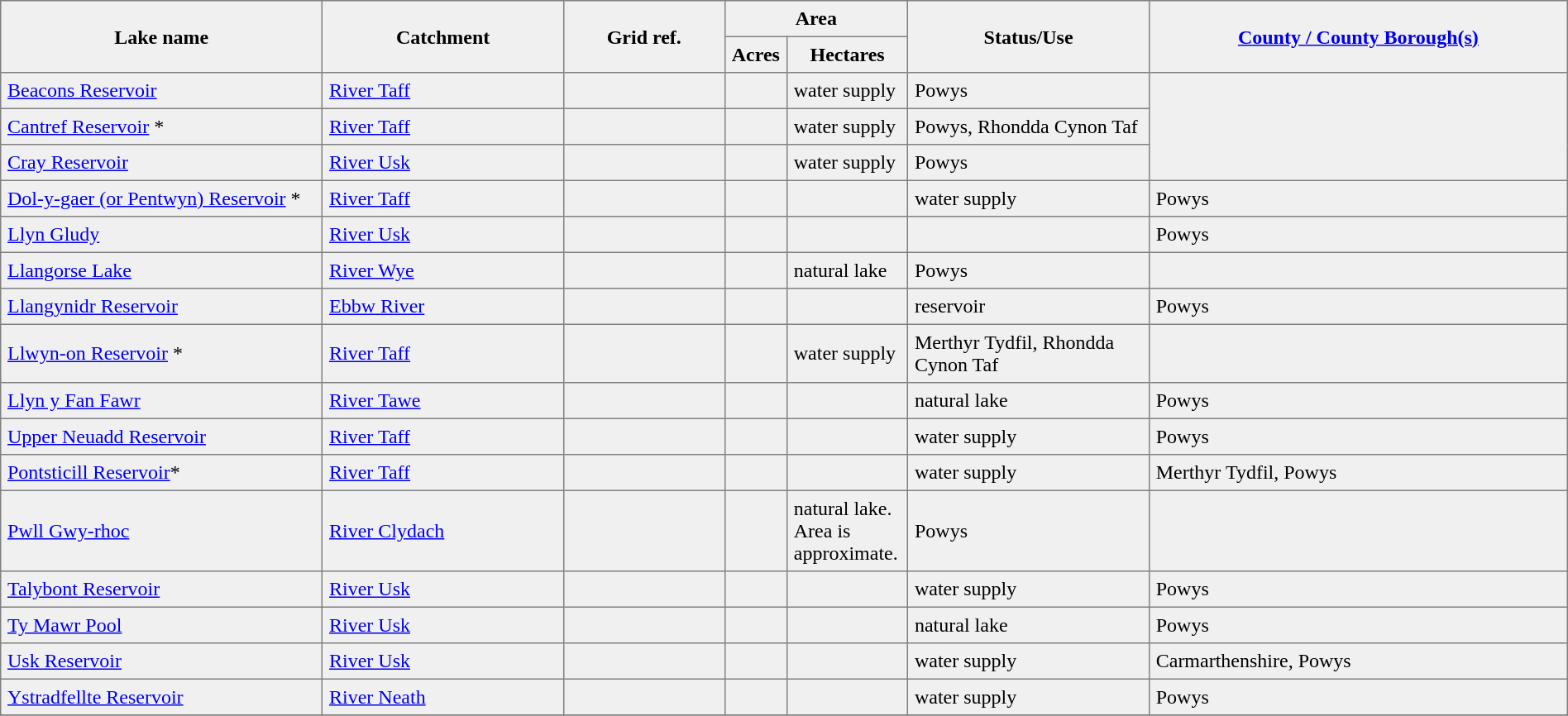<table border=1 cellspacing=0 cellpadding=5 style="border-collapse: collapse; background:#f0f0f0;" class="sortable">
<tr>
<th rowspan=2 width=20%>Lake name</th>
<th rowspan=2 width=15%>Catchment</th>
<th rowspan=2 width=10%>Grid ref.</th>
<th colspan=2 width=9%>Area</th>
<th rowspan=2 width=15%>Status/Use</th>
<th rowspan=2 width=26%><a href='#'>County / County Borough(s)</a></th>
</tr>
<tr>
<th>Acres</th>
<th>Hectares</th>
</tr>
<tr>
<td><a href='#'>Beacons Reservoir</a></td>
<td><a href='#'>River Taff</a></td>
<td></td>
<td></td>
<td>water supply</td>
<td>Powys</td>
</tr>
<tr>
<td><a href='#'>Cantref Reservoir</a> *</td>
<td><a href='#'>River Taff</a></td>
<td></td>
<td></td>
<td>water supply</td>
<td>Powys, Rhondda Cynon Taf</td>
</tr>
<tr>
<td><a href='#'>Cray Reservoir</a></td>
<td><a href='#'>River Usk</a></td>
<td></td>
<td></td>
<td>water supply</td>
<td>Powys</td>
</tr>
<tr>
<td><a href='#'>Dol-y-gaer (or Pentwyn) Reservoir</a> *</td>
<td><a href='#'>River Taff</a></td>
<td></td>
<td></td>
<td></td>
<td>water supply</td>
<td>Powys</td>
</tr>
<tr>
<td><a href='#'>Llyn Gludy</a></td>
<td><a href='#'>River Usk</a></td>
<td></td>
<td></td>
<td></td>
<td></td>
<td>Powys</td>
</tr>
<tr>
<td><a href='#'>Llangorse Lake</a></td>
<td><a href='#'>River Wye</a></td>
<td></td>
<td></td>
<td>natural lake</td>
<td>Powys</td>
</tr>
<tr>
<td><a href='#'>Llangynidr Reservoir</a></td>
<td><a href='#'>Ebbw River</a></td>
<td></td>
<td></td>
<td></td>
<td>reservoir</td>
<td>Powys</td>
</tr>
<tr>
<td><a href='#'>Llwyn-on Reservoir</a> *</td>
<td><a href='#'>River Taff</a></td>
<td></td>
<td></td>
<td>water supply</td>
<td>Merthyr Tydfil, Rhondda Cynon Taf</td>
</tr>
<tr>
<td><a href='#'>Llyn y Fan Fawr</a></td>
<td><a href='#'>River Tawe</a></td>
<td></td>
<td></td>
<td></td>
<td>natural lake</td>
<td>Powys</td>
</tr>
<tr>
<td><a href='#'>Upper Neuadd Reservoir</a></td>
<td><a href='#'>River Taff</a></td>
<td></td>
<td></td>
<td></td>
<td>water supply</td>
<td>Powys</td>
</tr>
<tr>
<td><a href='#'>Pontsticill Reservoir</a>*</td>
<td><a href='#'>River Taff</a></td>
<td></td>
<td></td>
<td></td>
<td>water supply</td>
<td>Merthyr Tydfil, Powys</td>
</tr>
<tr>
<td><a href='#'>Pwll Gwy-rhoc</a></td>
<td><a href='#'>River Clydach</a></td>
<td></td>
<td></td>
<td>natural lake. Area is approximate.</td>
<td>Powys</td>
</tr>
<tr>
<td><a href='#'>Talybont Reservoir</a></td>
<td><a href='#'>River Usk</a></td>
<td></td>
<td></td>
<td></td>
<td>water supply</td>
<td>Powys</td>
</tr>
<tr>
<td><a href='#'>Ty Mawr Pool</a></td>
<td><a href='#'>River Usk</a></td>
<td></td>
<td></td>
<td></td>
<td>natural lake</td>
<td>Powys</td>
</tr>
<tr>
<td><a href='#'>Usk Reservoir</a></td>
<td><a href='#'>River Usk</a></td>
<td></td>
<td></td>
<td></td>
<td>water supply</td>
<td>Carmarthenshire, Powys</td>
</tr>
<tr>
<td><a href='#'>Ystradfellte Reservoir</a></td>
<td><a href='#'>River Neath</a></td>
<td></td>
<td></td>
<td></td>
<td>water supply</td>
<td>Powys</td>
</tr>
<tr>
</tr>
</table>
